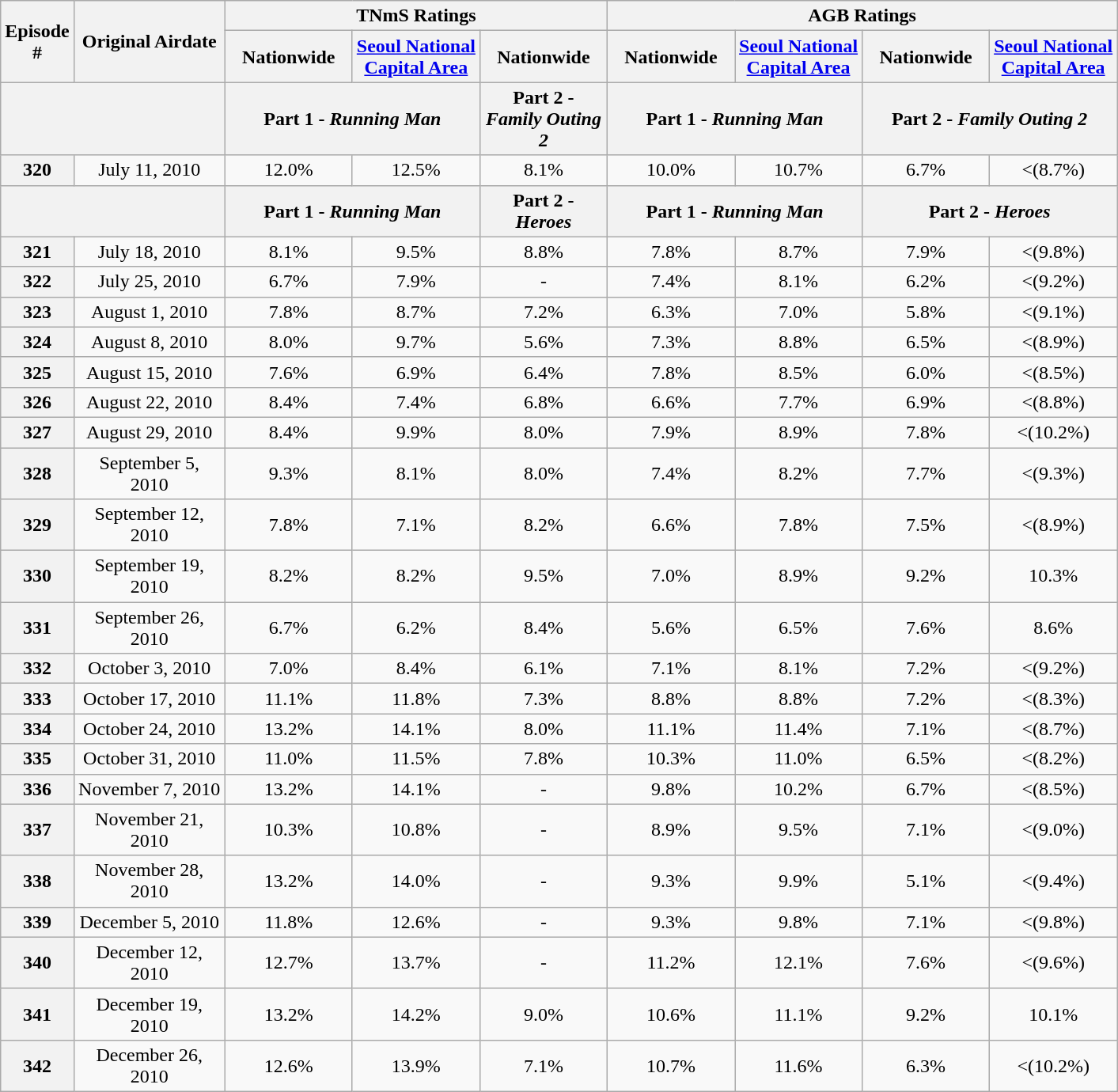<table class=wikitable style="text-align:center">
<tr>
<th rowspan="2" style="width:40px;">Episode #</th>
<th rowspan="2" style="width:120px;">Original Airdate</th>
<th colspan="3">TNmS Ratings</th>
<th colspan="4">AGB Ratings</th>
</tr>
<tr>
<th width=100>Nationwide</th>
<th width=100><a href='#'>Seoul National Capital Area</a></th>
<th width=100>Nationwide</th>
<th width=100>Nationwide</th>
<th width=100><a href='#'>Seoul National Capital Area</a></th>
<th width=100>Nationwide</th>
<th width=100><a href='#'>Seoul National Capital Area</a></th>
</tr>
<tr>
<th colspan="2"></th>
<th colspan="2">Part 1 - <em>Running Man</em></th>
<th>Part 2 - <em>Family Outing 2</em></th>
<th colspan="2">Part 1 - <em>Running Man</em></th>
<th colspan="2">Part 2 - <em>Family Outing 2</em></th>
</tr>
<tr>
<th>320</th>
<td>July 11, 2010</td>
<td>12.0%</td>
<td>12.5%</td>
<td>8.1%</td>
<td>10.0%</td>
<td>10.7%</td>
<td>6.7%</td>
<td><(8.7%)</td>
</tr>
<tr>
<th colspan="2"></th>
<th colspan="2">Part 1 - <em>Running Man</em></th>
<th>Part 2 - <em>Heroes</em></th>
<th colspan="2">Part 1 - <em>Running Man</em></th>
<th colspan="2">Part 2 - <em>Heroes</em></th>
</tr>
<tr>
<th>321</th>
<td>July 18, 2010</td>
<td>8.1%</td>
<td>9.5%</td>
<td>8.8%</td>
<td>7.8%</td>
<td>8.7%</td>
<td>7.9%</td>
<td><(9.8%)</td>
</tr>
<tr>
<th>322</th>
<td>July 25, 2010</td>
<td>6.7%</td>
<td>7.9%</td>
<td>-</td>
<td>7.4%</td>
<td>8.1%</td>
<td>6.2%</td>
<td><(9.2%)</td>
</tr>
<tr>
<th>323</th>
<td>August 1, 2010</td>
<td>7.8%</td>
<td>8.7%</td>
<td>7.2%</td>
<td>6.3%</td>
<td>7.0%</td>
<td>5.8%</td>
<td><(9.1%)</td>
</tr>
<tr>
<th>324</th>
<td>August 8, 2010</td>
<td>8.0%</td>
<td>9.7%</td>
<td>5.6%</td>
<td>7.3%</td>
<td>8.8%</td>
<td>6.5%</td>
<td><(8.9%)</td>
</tr>
<tr>
<th>325</th>
<td>August 15, 2010</td>
<td>7.6%</td>
<td>6.9%</td>
<td>6.4%</td>
<td>7.8%</td>
<td>8.5%</td>
<td>6.0%</td>
<td><(8.5%)</td>
</tr>
<tr>
<th>326</th>
<td>August 22, 2010</td>
<td>8.4%</td>
<td>7.4%</td>
<td>6.8%</td>
<td>6.6%</td>
<td>7.7%</td>
<td>6.9%</td>
<td><(8.8%)</td>
</tr>
<tr>
<th>327</th>
<td>August 29, 2010</td>
<td>8.4%</td>
<td>9.9%</td>
<td>8.0%</td>
<td>7.9%</td>
<td>8.9%</td>
<td>7.8%</td>
<td><(10.2%)</td>
</tr>
<tr>
<th>328</th>
<td>September 5, 2010</td>
<td>9.3%</td>
<td>8.1%</td>
<td>8.0%</td>
<td>7.4%</td>
<td>8.2%</td>
<td>7.7%</td>
<td><(9.3%)</td>
</tr>
<tr>
<th>329</th>
<td>September 12, 2010</td>
<td>7.8%</td>
<td>7.1%</td>
<td>8.2%</td>
<td>6.6%</td>
<td>7.8%</td>
<td>7.5%</td>
<td><(8.9%)</td>
</tr>
<tr>
<th>330</th>
<td>September 19, 2010</td>
<td>8.2%</td>
<td>8.2%</td>
<td>9.5%</td>
<td>7.0%</td>
<td>8.9%</td>
<td>9.2%</td>
<td>10.3%</td>
</tr>
<tr>
<th>331</th>
<td>September 26, 2010</td>
<td>6.7%</td>
<td>6.2%</td>
<td>8.4%</td>
<td>5.6%</td>
<td>6.5%</td>
<td>7.6%</td>
<td>8.6%</td>
</tr>
<tr>
<th>332</th>
<td>October 3, 2010</td>
<td>7.0%</td>
<td>8.4%</td>
<td>6.1%</td>
<td>7.1%</td>
<td>8.1%</td>
<td>7.2%</td>
<td><(9.2%)</td>
</tr>
<tr>
<th>333</th>
<td>October 17, 2010</td>
<td>11.1%</td>
<td>11.8%</td>
<td>7.3%</td>
<td>8.8%</td>
<td>8.8%</td>
<td>7.2%</td>
<td><(8.3%)</td>
</tr>
<tr>
<th>334</th>
<td>October 24, 2010</td>
<td>13.2%</td>
<td>14.1%</td>
<td>8.0%</td>
<td>11.1%</td>
<td>11.4%</td>
<td>7.1%</td>
<td><(8.7%)</td>
</tr>
<tr>
<th>335</th>
<td>October 31, 2010</td>
<td>11.0%</td>
<td>11.5%</td>
<td>7.8%</td>
<td>10.3%</td>
<td>11.0%</td>
<td>6.5%</td>
<td><(8.2%)</td>
</tr>
<tr>
<th>336</th>
<td>November 7, 2010</td>
<td>13.2%</td>
<td>14.1%</td>
<td>-</td>
<td>9.8%</td>
<td>10.2%</td>
<td>6.7%</td>
<td><(8.5%)</td>
</tr>
<tr>
<th>337</th>
<td>November 21, 2010</td>
<td>10.3%</td>
<td>10.8%</td>
<td>-</td>
<td>8.9%</td>
<td>9.5%</td>
<td>7.1%</td>
<td><(9.0%)</td>
</tr>
<tr>
<th>338</th>
<td>November 28, 2010</td>
<td>13.2%</td>
<td>14.0%</td>
<td>-</td>
<td>9.3%</td>
<td>9.9%</td>
<td>5.1%</td>
<td><(9.4%)</td>
</tr>
<tr>
<th>339</th>
<td>December 5, 2010</td>
<td>11.8%</td>
<td>12.6%</td>
<td>-</td>
<td>9.3%</td>
<td>9.8%</td>
<td>7.1%</td>
<td><(9.8%)</td>
</tr>
<tr>
<th>340</th>
<td>December 12, 2010</td>
<td>12.7%</td>
<td>13.7%</td>
<td>-</td>
<td>11.2%</td>
<td>12.1%</td>
<td>7.6%</td>
<td><(9.6%)</td>
</tr>
<tr>
<th>341</th>
<td>December 19, 2010</td>
<td>13.2%</td>
<td>14.2%</td>
<td>9.0%</td>
<td>10.6%</td>
<td>11.1%</td>
<td>9.2%</td>
<td>10.1%</td>
</tr>
<tr>
<th>342</th>
<td>December 26, 2010</td>
<td>12.6%</td>
<td>13.9%</td>
<td>7.1%</td>
<td>10.7%</td>
<td>11.6%</td>
<td>6.3%</td>
<td><(10.2%)</td>
</tr>
</table>
